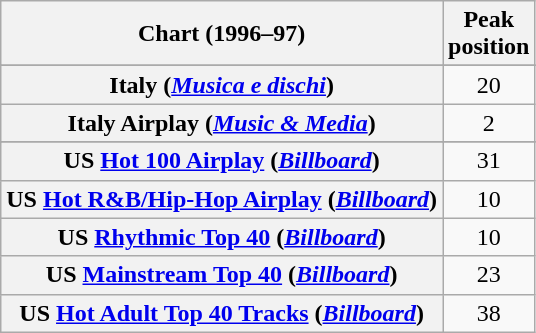<table class="wikitable sortable plainrowheaders" style="text-align:center">
<tr>
<th scope="col">Chart (1996–97)</th>
<th scope="col">Peak<br> position</th>
</tr>
<tr>
</tr>
<tr>
</tr>
<tr>
</tr>
<tr>
<th scope="row">Italy (<em><a href='#'>Musica e dischi</a></em>)</th>
<td>20</td>
</tr>
<tr>
<th scope="row">Italy Airplay (<em><a href='#'>Music & Media</a></em>)</th>
<td>2</td>
</tr>
<tr>
</tr>
<tr>
</tr>
<tr>
</tr>
<tr>
</tr>
<tr>
</tr>
<tr>
</tr>
<tr>
</tr>
<tr>
<th scope="row">US <a href='#'>Hot 100 Airplay</a> (<em><a href='#'>Billboard</a></em>)</th>
<td>31</td>
</tr>
<tr>
<th scope="row">US <a href='#'>Hot R&B/Hip-Hop Airplay</a> (<em><a href='#'>Billboard</a></em>)</th>
<td>10</td>
</tr>
<tr>
<th scope="row">US <a href='#'>Rhythmic Top 40</a> (<em><a href='#'>Billboard</a></em>)</th>
<td>10</td>
</tr>
<tr>
<th scope="row">US <a href='#'>Mainstream Top 40</a> (<em><a href='#'>Billboard</a></em>)</th>
<td>23</td>
</tr>
<tr>
<th scope="row">US <a href='#'>Hot Adult Top 40 Tracks</a> (<em><a href='#'>Billboard</a></em>)</th>
<td>38</td>
</tr>
</table>
